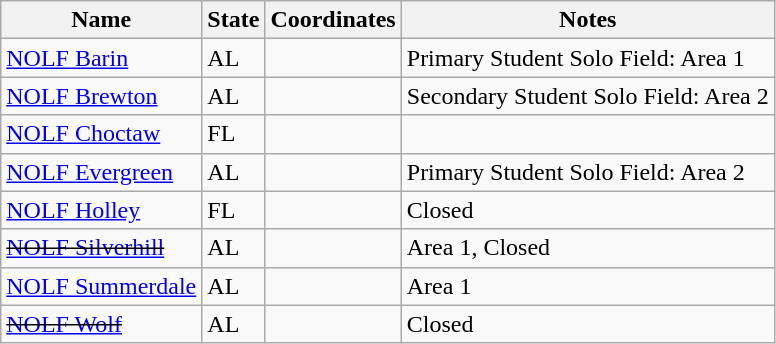<table class="wikitable sortable">
<tr>
<th>Name</th>
<th>State</th>
<th>Coordinates</th>
<th>Notes</th>
</tr>
<tr>
<td><a href='#'>NOLF Barin</a></td>
<td>AL</td>
<td></td>
<td>Primary Student Solo Field: Area 1</td>
</tr>
<tr>
<td><a href='#'>NOLF Brewton</a></td>
<td>AL</td>
<td></td>
<td>Secondary Student Solo Field: Area 2</td>
</tr>
<tr>
<td><a href='#'>NOLF Choctaw</a></td>
<td>FL</td>
<td></td>
<td></td>
</tr>
<tr>
<td><a href='#'>NOLF Evergreen</a></td>
<td>AL</td>
<td></td>
<td>Primary Student Solo Field: Area 2</td>
</tr>
<tr>
<td><a href='#'>NOLF Holley</a></td>
<td>FL</td>
<td></td>
<td>Closed</td>
</tr>
<tr>
<td><s><a href='#'>NOLF Silverhill</a></s></td>
<td>AL</td>
<td></td>
<td>Area 1, Closed</td>
</tr>
<tr>
<td><a href='#'>NOLF Summerdale</a></td>
<td>AL</td>
<td></td>
<td>Area 1</td>
</tr>
<tr>
<td><s><a href='#'>NOLF Wolf</a></s></td>
<td>AL</td>
<td></td>
<td>Closed</td>
</tr>
</table>
